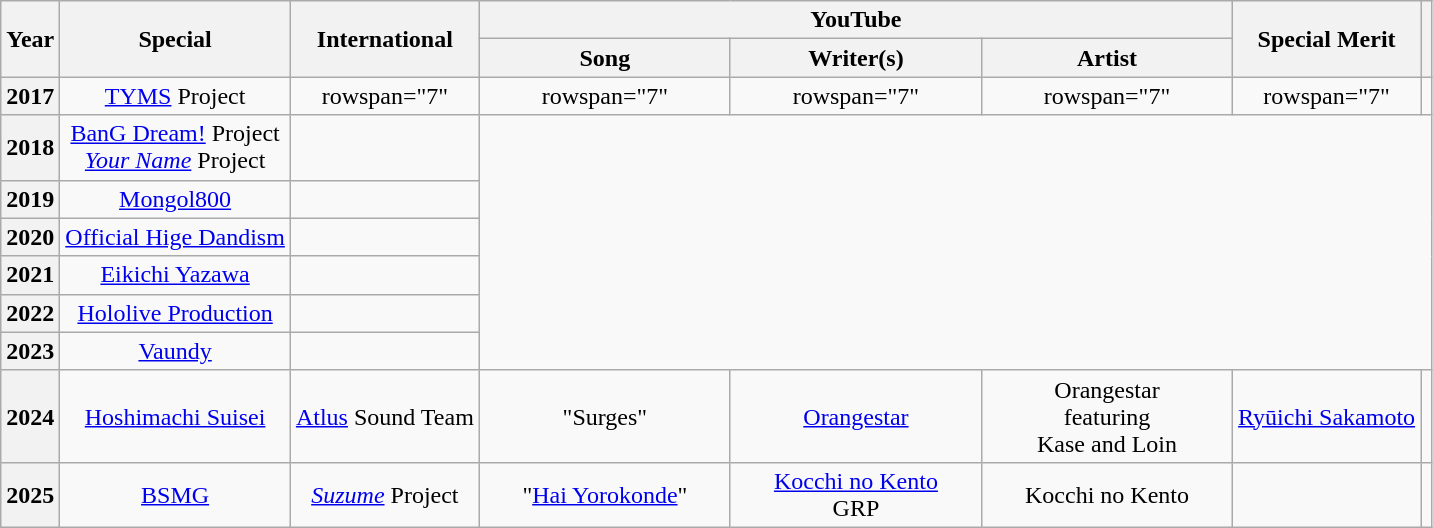<table class="wikitable plainrowheaders" style="text-align:center">
<tr>
<th scope="col" rowspan="2">Year</th>
<th scope="col" rowspan="2">Special</th>
<th scope="col" rowspan="2">International</th>
<th scope="col" colspan="3">YouTube</th>
<th scope="col" rowspan="2">Special Merit</th>
<th scope="col" rowspan="2"></th>
</tr>
<tr>
<th scope="col" style="width:10em">Song</th>
<th scope="col" style="width:10em">Writer(s)</th>
<th scope="col" style="width:10em">Artist</th>
</tr>
<tr>
<th scope="row" style="text-align:center">2017</th>
<td><a href='#'>TYMS</a> Project</td>
<td>rowspan="7" </td>
<td>rowspan="7" </td>
<td>rowspan="7" </td>
<td>rowspan="7" </td>
<td>rowspan="7" </td>
<td></td>
</tr>
<tr>
<th scope="row" style="text-align:center">2018</th>
<td><a href='#'>BanG Dream!</a> Project<br><em><a href='#'>Your Name</a></em> Project</td>
<td></td>
</tr>
<tr>
<th scope="row" style="text-align:center">2019</th>
<td><a href='#'>Mongol800</a></td>
<td></td>
</tr>
<tr>
<th scope="row" style="text-align:center">2020</th>
<td><a href='#'>Official Hige Dandism</a></td>
<td></td>
</tr>
<tr>
<th scope="row" style="text-align:center">2021</th>
<td><a href='#'>Eikichi Yazawa</a></td>
<td></td>
</tr>
<tr>
<th scope="row" style="text-align:center">2022</th>
<td><a href='#'>Hololive Production</a></td>
<td></td>
</tr>
<tr>
<th scope="row" style="text-align:center">2023</th>
<td><a href='#'>Vaundy</a></td>
<td></td>
</tr>
<tr>
<th scope="row" style="text-align:center">2024</th>
<td><a href='#'>Hoshimachi Suisei</a></td>
<td><a href='#'>Atlus</a> Sound Team</td>
<td>"Surges"</td>
<td><a href='#'>Orangestar</a></td>
<td>Orangestar<br>featuring<br>Kase and Loin</td>
<td><a href='#'>Ryūichi Sakamoto</a></td>
<td></td>
</tr>
<tr>
<th scope="row" style="text-align:center">2025</th>
<td><a href='#'>BSMG</a></td>
<td><em><a href='#'>Suzume</a></em> Project</td>
<td>"<a href='#'>Hai Yorokonde</a>"</td>
<td><a href='#'>Kocchi no Kento</a><br>GRP</td>
<td>Kocchi no Kento</td>
<td></td>
<td></td>
</tr>
</table>
